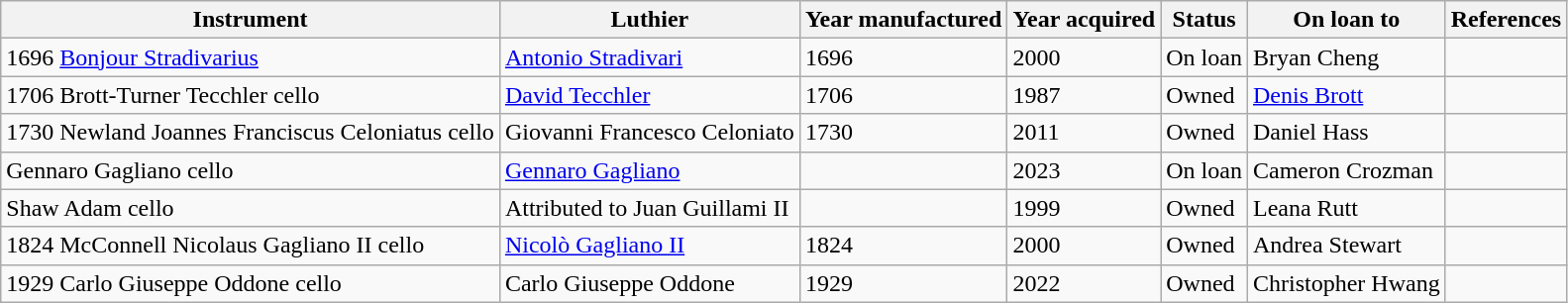<table class="wikitable">
<tr>
<th>Instrument</th>
<th>Luthier</th>
<th>Year manufactured</th>
<th>Year acquired</th>
<th>Status</th>
<th>On loan to</th>
<th>References</th>
</tr>
<tr>
<td>1696 <a href='#'>Bonjour Stradivarius</a></td>
<td><a href='#'>Antonio Stradivari</a></td>
<td>1696</td>
<td>2000</td>
<td>On loan</td>
<td>Bryan Cheng</td>
<td></td>
</tr>
<tr>
<td>1706 Brott-Turner Tecchler cello</td>
<td><a href='#'>David Tecchler</a></td>
<td>1706</td>
<td>1987</td>
<td>Owned</td>
<td><a href='#'>Denis Brott</a></td>
<td></td>
</tr>
<tr>
<td>1730 Newland Joannes Franciscus Celoniatus cello</td>
<td>Giovanni Francesco Celoniato</td>
<td>1730</td>
<td>2011</td>
<td>Owned</td>
<td>Daniel Hass</td>
<td></td>
</tr>
<tr>
<td> Gennaro Gagliano cello</td>
<td><a href='#'>Gennaro Gagliano</a></td>
<td></td>
<td>2023</td>
<td>On loan</td>
<td>Cameron Crozman</td>
<td></td>
</tr>
<tr>
<td> Shaw Adam cello</td>
<td>Attributed to Juan Guillami II</td>
<td></td>
<td>1999</td>
<td>Owned</td>
<td>Leana Rutt</td>
<td></td>
</tr>
<tr>
<td>1824 McConnell Nicolaus Gagliano II cello</td>
<td><a href='#'>Nicolò Gagliano II</a></td>
<td>1824</td>
<td>2000</td>
<td>Owned</td>
<td>Andrea Stewart</td>
<td></td>
</tr>
<tr>
<td>1929 Carlo Giuseppe Oddone cello</td>
<td>Carlo Giuseppe Oddone</td>
<td>1929</td>
<td>2022</td>
<td>Owned</td>
<td>Christopher Hwang</td>
<td></td>
</tr>
</table>
